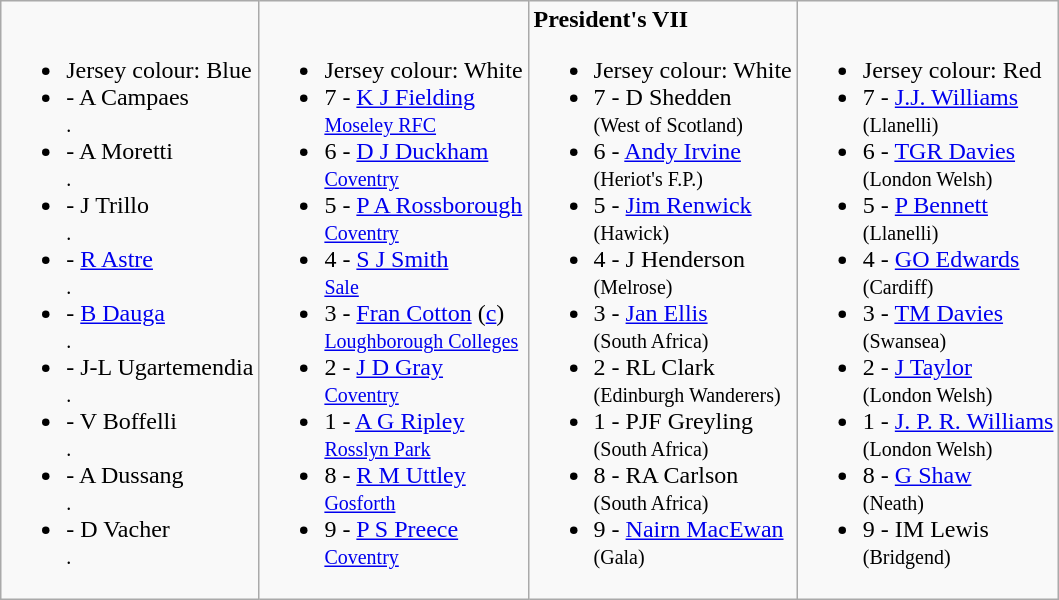<table class="wikitable">
<tr>
<td><strong></strong><br><ul><li>Jersey colour: Blue</li><li>- A Campaes<br><small>.</small></li><li>- A Moretti<br><small>.</small></li><li>- J Trillo<br><small>.</small></li><li>- <a href='#'>R Astre</a><br><small>.</small></li><li>- <a href='#'>B Dauga</a><br><small>.</small></li><li>- J-L Ugartemendia<br><small>.</small></li><li>- V Boffelli<br><small>.</small></li><li>- A Dussang<br><small>.</small></li><li>- D Vacher<br><small>.</small></li></ul></td>
<td><strong></strong><br><ul><li>Jersey colour: White</li><li>7 - <a href='#'>K J Fielding</a><br><small><a href='#'>Moseley RFC</a></small></li><li>6 - <a href='#'>D J Duckham</a><br><small><a href='#'>Coventry</a></small></li><li>5 - <a href='#'>P A Rossborough</a><br><small><a href='#'>Coventry</a></small></li><li>4 - <a href='#'>S J Smith</a><br><small><a href='#'>Sale</a></small></li><li>3 - <a href='#'>Fran Cotton</a> (<a href='#'>c</a>)<br><small><a href='#'>Loughborough Colleges</a></small></li><li>2 - <a href='#'>J D Gray</a><br><small><a href='#'>Coventry</a></small></li><li>1 - <a href='#'>A G Ripley</a><br><small><a href='#'>Rosslyn Park</a></small></li><li>8 - <a href='#'>R M Uttley</a><br><small><a href='#'>Gosforth</a></small></li><li>9 - <a href='#'>P S Preece</a><br><small><a href='#'>Coventry</a></small></li></ul></td>
<td><strong>President's VII</strong><br><ul><li>Jersey colour: White</li><li>7 - D Shedden<br><small>(West of Scotland)</small></li><li>6 - <a href='#'>Andy Irvine</a><br><small>(Heriot's F.P.)</small></li><li>5 - <a href='#'>Jim Renwick</a><br><small>(Hawick)</small></li><li>4 - J Henderson<br><small>(Melrose)</small></li><li>3 - <a href='#'>Jan Ellis</a><br><small>(South Africa)</small></li><li>2 - RL Clark<br><small>(Edinburgh Wanderers)</small></li><li>1 - PJF Greyling<br><small>(South Africa)</small></li><li>8 - RA Carlson<br><small>(South Africa)</small></li><li>9 - <a href='#'>Nairn MacEwan</a><br><small>(Gala)</small></li></ul></td>
<td><strong></strong><br><ul><li>Jersey colour: Red</li><li>7 - <a href='#'>J.J. Williams</a><br><small>(Llanelli)</small></li><li>6 - <a href='#'>TGR Davies</a><br><small>(London Welsh)</small></li><li>5 - <a href='#'>P Bennett</a><br><small>(Llanelli)</small></li><li>4 - <a href='#'>GO Edwards</a><br><small>(Cardiff)</small></li><li>3 - <a href='#'>TM Davies</a><br><small>(Swansea)</small></li><li>2 - <a href='#'>J Taylor</a><br><small>(London Welsh)</small></li><li>1 - <a href='#'>J. P. R. Williams</a><br><small>(London Welsh)</small></li><li>8 - <a href='#'>G Shaw</a><br><small>(Neath)</small></li><li>9 - IM Lewis<br><small>(Bridgend)</small></li></ul></td>
</tr>
</table>
